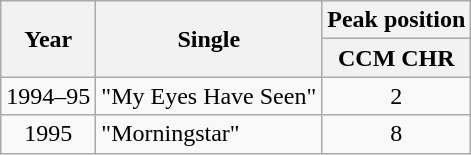<table class="wikitable">
<tr>
<th rowspan="2">Year</th>
<th rowspan="2">Single</th>
<th>Peak position</th>
</tr>
<tr>
<th>CCM CHR</th>
</tr>
<tr>
<td>1994–95</td>
<td>"My Eyes Have Seen"</td>
<td align="center">2</td>
</tr>
<tr>
<td align="center">1995</td>
<td>"Morningstar"</td>
<td align="center">8</td>
</tr>
</table>
